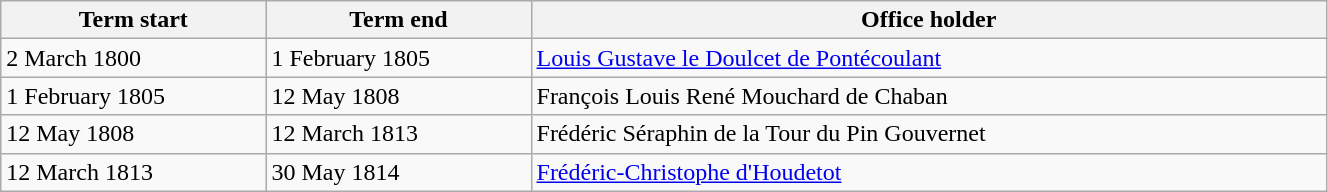<table class="wikitable" style="width: 70%;">
<tr>
<th align="left" style="width: 20%;">Term start</th>
<th align="left" style="width: 20%;">Term end</th>
<th align="left">Office holder</th>
</tr>
<tr valign="top">
<td>2 March 1800</td>
<td>1 February 1805</td>
<td><a href='#'>Louis Gustave le Doulcet de Pontécoulant</a></td>
</tr>
<tr valign="top">
<td>1 February 1805</td>
<td>12 May 1808</td>
<td>François Louis René Mouchard de Chaban</td>
</tr>
<tr valign="top">
<td>12 May 1808</td>
<td>12 March 1813</td>
<td>Frédéric Séraphin de la Tour du Pin Gouvernet</td>
</tr>
<tr valign="top">
<td>12 March 1813</td>
<td>30 May 1814</td>
<td><a href='#'>Frédéric-Christophe d'Houdetot</a></td>
</tr>
</table>
